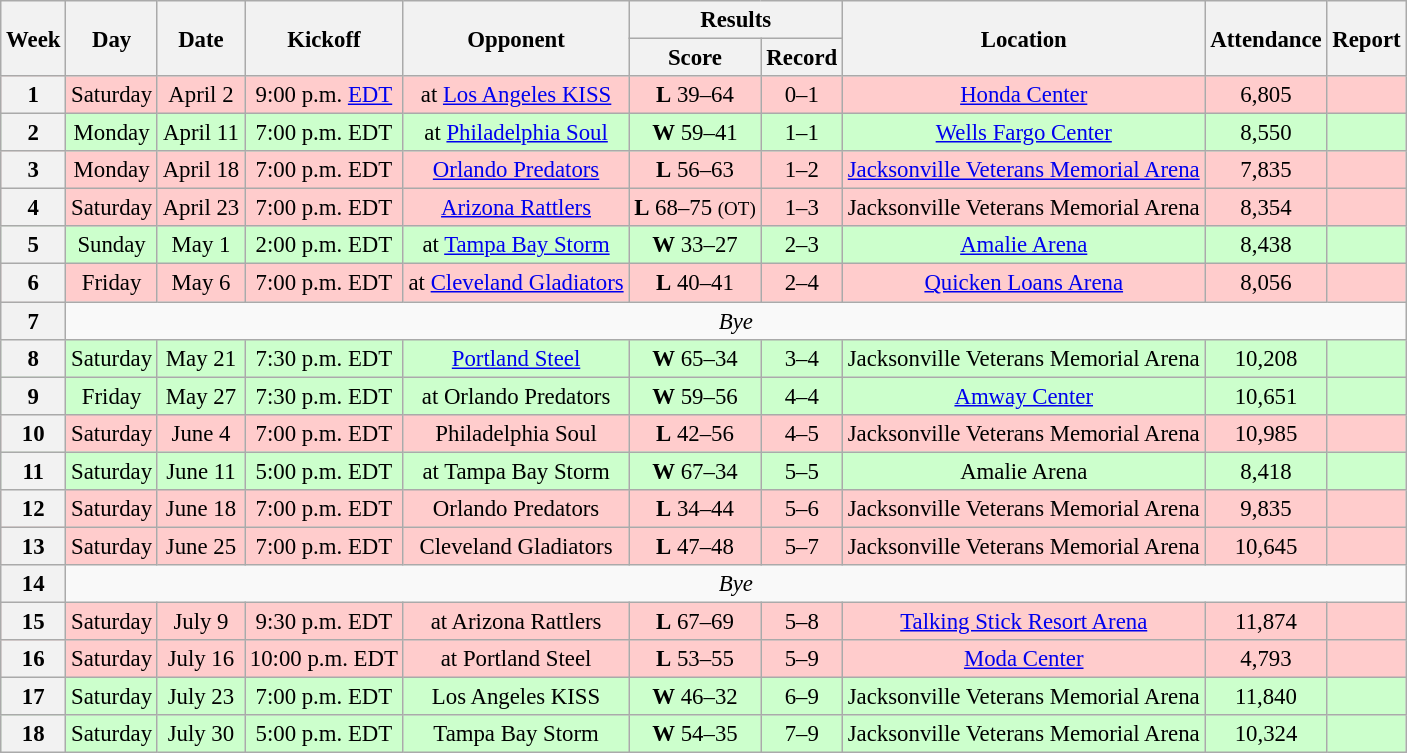<table class="wikitable" style="font-size: 95%;">
<tr>
<th rowspan=2>Week</th>
<th rowspan=2>Day</th>
<th rowspan=2>Date</th>
<th rowspan=2>Kickoff</th>
<th rowspan=2>Opponent</th>
<th colspan=2>Results</th>
<th rowspan=2>Location</th>
<th rowspan=2>Attendance</th>
<th rowspan=2>Report</th>
</tr>
<tr>
<th>Score</th>
<th>Record</th>
</tr>
<tr style= background:#ffcccc>
<th align="center"><strong>1</strong></th>
<td align="center">Saturday</td>
<td align="center">April 2</td>
<td align="center">9:00 p.m. <a href='#'>EDT</a></td>
<td align="center">at <a href='#'>Los Angeles KISS</a></td>
<td align="center"><strong>L</strong> 39–64</td>
<td align="center">0–1</td>
<td align="center"><a href='#'>Honda Center</a></td>
<td align="center">6,805</td>
<td align="center"></td>
</tr>
<tr style= background:#ccffcc>
<th align="center"><strong>2</strong></th>
<td align="center">Monday</td>
<td align="center">April 11</td>
<td align="center">7:00 p.m. EDT</td>
<td align="center">at <a href='#'>Philadelphia Soul</a></td>
<td align="center"><strong>W</strong> 59–41</td>
<td align="center">1–1</td>
<td align="center"><a href='#'>Wells Fargo Center</a></td>
<td align="center">8,550</td>
<td align="center"></td>
</tr>
<tr style= background:#ffcccc>
<th align="center"><strong>3</strong></th>
<td align="center">Monday</td>
<td align="center">April 18</td>
<td align="center">7:00 p.m. EDT</td>
<td align="center"><a href='#'>Orlando Predators</a></td>
<td align="center"><strong>L</strong> 56–63</td>
<td align="center">1–2</td>
<td align="center"><a href='#'>Jacksonville Veterans Memorial Arena</a></td>
<td align="center">7,835</td>
<td align="center"></td>
</tr>
<tr style= background:#ffcccc>
<th align="center"><strong>4</strong></th>
<td align="center">Saturday</td>
<td align="center">April 23</td>
<td align="center">7:00 p.m. EDT</td>
<td align="center"><a href='#'>Arizona Rattlers</a></td>
<td align="center"><strong>L</strong> 68–75 <small>(OT)</small></td>
<td align="center">1–3</td>
<td align="center">Jacksonville Veterans Memorial Arena</td>
<td align="center">8,354</td>
<td align="center"></td>
</tr>
<tr style= background:#ccffcc>
<th align="center"><strong>5</strong></th>
<td align="center">Sunday</td>
<td align="center">May 1</td>
<td align="center">2:00 p.m. EDT</td>
<td align="center">at <a href='#'>Tampa Bay Storm</a></td>
<td align="center"><strong>W</strong> 33–27</td>
<td align="center">2–3</td>
<td align="center"><a href='#'>Amalie Arena</a></td>
<td align="center">8,438</td>
<td align="center"></td>
</tr>
<tr style= background:#ffcccc>
<th align="center"><strong>6</strong></th>
<td align="center">Friday</td>
<td align="center">May 6</td>
<td align="center">7:00 p.m. EDT</td>
<td align="center">at <a href='#'>Cleveland Gladiators</a></td>
<td align="center"><strong>L</strong> 40–41</td>
<td align="center">2–4</td>
<td align="center"><a href='#'>Quicken Loans Arena</a></td>
<td align="center">8,056</td>
<td align="center"></td>
</tr>
<tr style=>
<th align="center"><strong>7</strong></th>
<td colspan=9 align="center" valign="middle"><em>Bye</em></td>
</tr>
<tr style=  background:#ccffcc>
<th align="center"><strong>8</strong></th>
<td align="center">Saturday</td>
<td align="center">May 21</td>
<td align="center">7:30 p.m. EDT</td>
<td align="center"><a href='#'>Portland Steel</a></td>
<td align="center"><strong>W</strong> 65–34</td>
<td align="center">3–4</td>
<td align="center">Jacksonville Veterans Memorial Arena</td>
<td align="center">10,208</td>
<td align="center"></td>
</tr>
<tr style= background:#ccffcc>
<th align="center"><strong>9</strong></th>
<td align="center">Friday</td>
<td align="center">May 27</td>
<td align="center">7:30 p.m. EDT</td>
<td align="center">at Orlando Predators</td>
<td align="center"><strong>W</strong> 59–56</td>
<td align="center">4–4</td>
<td align="center"><a href='#'>Amway Center</a></td>
<td align="center">10,651</td>
<td align="center"></td>
</tr>
<tr style= background:#ffcccc>
<th align="center"><strong>10</strong></th>
<td align="center">Saturday</td>
<td align="center">June 4</td>
<td align="center">7:00 p.m. EDT</td>
<td align="center">Philadelphia Soul</td>
<td align="center"><strong>L</strong> 42–56</td>
<td align="center">4–5</td>
<td align="center">Jacksonville Veterans Memorial Arena</td>
<td align="center">10,985</td>
<td align="center"></td>
</tr>
<tr style= background:#ccffcc>
<th align="center"><strong>11</strong></th>
<td align="center">Saturday</td>
<td align="center">June 11</td>
<td align="center">5:00 p.m. EDT</td>
<td align="center">at Tampa Bay Storm</td>
<td align="center"><strong>W</strong> 67–34</td>
<td align="center">5–5</td>
<td align="center">Amalie Arena</td>
<td align="center">8,418</td>
<td align="center"></td>
</tr>
<tr style= background:#ffcccc>
<th align="center"><strong>12</strong></th>
<td align="center">Saturday</td>
<td align="center">June 18</td>
<td align="center">7:00 p.m. EDT</td>
<td align="center">Orlando Predators</td>
<td align="center"><strong>L</strong> 34–44</td>
<td align="center">5–6</td>
<td align="center">Jacksonville Veterans Memorial Arena</td>
<td align="center">9,835</td>
<td align="center"></td>
</tr>
<tr style= background:#ffcccc>
<th align="center"><strong>13</strong></th>
<td align="center">Saturday</td>
<td align="center">June 25</td>
<td align="center">7:00 p.m. EDT</td>
<td align="center">Cleveland Gladiators</td>
<td align="center"><strong>L</strong> 47–48</td>
<td align="center">5–7</td>
<td align="center">Jacksonville Veterans Memorial Arena</td>
<td align="center">10,645</td>
<td align="center"></td>
</tr>
<tr style=>
<th align="center"><strong>14</strong></th>
<td colspan=9 align="center" valign="middle"><em>Bye</em></td>
</tr>
<tr style= background:#ffcccc>
<th align="center"><strong>15</strong></th>
<td align="center">Saturday</td>
<td align="center">July 9</td>
<td align="center">9:30 p.m. EDT</td>
<td align="center">at  Arizona Rattlers</td>
<td align="center"><strong>L</strong> 67–69</td>
<td align="center">5–8</td>
<td align="center"><a href='#'>Talking Stick Resort Arena</a></td>
<td align="center">11,874</td>
<td align="center"></td>
</tr>
<tr style= background:#ffcccc>
<th align="center"><strong>16</strong></th>
<td align="center">Saturday</td>
<td align="center">July 16</td>
<td align="center">10:00 p.m. EDT</td>
<td align="center">at Portland Steel</td>
<td align="center"><strong>L</strong> 53–55</td>
<td align="center">5–9</td>
<td align="center"><a href='#'>Moda Center</a></td>
<td align="center">4,793</td>
<td align="center"></td>
</tr>
<tr style= background:#ccffcc>
<th align="center"><strong>17</strong></th>
<td align="center">Saturday</td>
<td align="center">July 23</td>
<td align="center">7:00 p.m. EDT</td>
<td align="center">Los Angeles KISS</td>
<td align="center"><strong>W</strong> 46–32</td>
<td align="center">6–9</td>
<td align="center">Jacksonville Veterans Memorial Arena</td>
<td align="center">11,840</td>
<td align="center"></td>
</tr>
<tr style= background:#ccffcc>
<th align="center"><strong>18</strong></th>
<td align="center">Saturday</td>
<td align="center">July 30</td>
<td align="center">5:00 p.m. EDT</td>
<td align="center">Tampa Bay Storm</td>
<td align="center"><strong>W</strong> 54–35</td>
<td align="center">7–9</td>
<td align="center">Jacksonville Veterans Memorial Arena</td>
<td align="center">10,324</td>
<td align="center"></td>
</tr>
</table>
